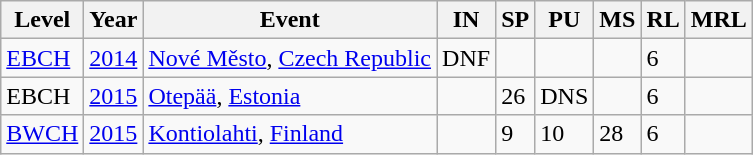<table class="wikitable">
<tr>
<th>Level</th>
<th>Year</th>
<th>Event</th>
<th>IN</th>
<th>SP</th>
<th>PU</th>
<th>MS</th>
<th>RL</th>
<th>MRL</th>
</tr>
<tr>
<td><a href='#'>EBCH</a></td>
<td align="left"><a href='#'>2014</a></td>
<td> <a href='#'>Nové Město</a>, <a href='#'>Czech Republic</a></td>
<td>DNF</td>
<td></td>
<td></td>
<td></td>
<td>6</td>
<td></td>
</tr>
<tr>
<td>EBCH</td>
<td align="left"><a href='#'>2015</a></td>
<td> <a href='#'>Otepää</a>, <a href='#'>Estonia</a></td>
<td></td>
<td>26</td>
<td>DNS</td>
<td></td>
<td>6</td>
<td></td>
</tr>
<tr>
<td><a href='#'>BWCH</a></td>
<td align="left"><a href='#'>2015</a></td>
<td> <a href='#'>Kontiolahti</a>, <a href='#'>Finland</a></td>
<td></td>
<td>9</td>
<td>10</td>
<td>28</td>
<td>6</td>
<td></td>
</tr>
</table>
